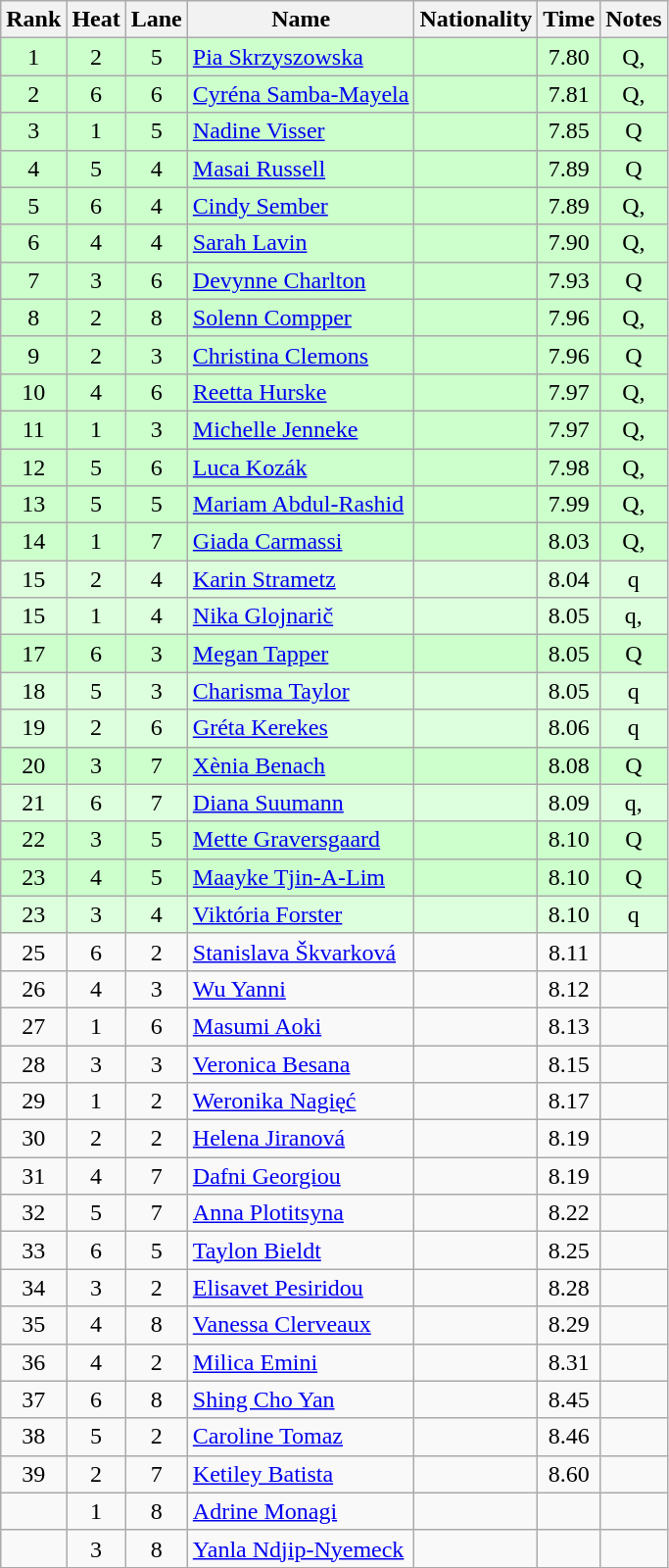<table class="wikitable sortable" style="text-align:center">
<tr>
<th>Rank</th>
<th>Heat</th>
<th>Lane</th>
<th>Name</th>
<th>Nationality</th>
<th>Time</th>
<th>Notes</th>
</tr>
<tr bgcolor=ccffcc>
<td>1</td>
<td>2</td>
<td>5</td>
<td align="left"><a href='#'>Pia Skrzyszowska</a></td>
<td align="left"></td>
<td>7.80</td>
<td>Q, </td>
</tr>
<tr bgcolor=ccffcc>
<td>2</td>
<td>6</td>
<td>6</td>
<td align="left"><a href='#'>Cyréna Samba-Mayela</a></td>
<td align="left"></td>
<td>7.81</td>
<td>Q, </td>
</tr>
<tr bgcolor=ccffcc>
<td>3</td>
<td>1</td>
<td>5</td>
<td align="left"><a href='#'>Nadine Visser</a></td>
<td align="left"></td>
<td>7.85</td>
<td>Q</td>
</tr>
<tr bgcolor=ccffcc>
<td>4</td>
<td>5</td>
<td>4</td>
<td align="left"><a href='#'>Masai Russell</a></td>
<td align="left"></td>
<td>7.89</td>
<td>Q</td>
</tr>
<tr bgcolor=ccffcc>
<td>5</td>
<td>6</td>
<td>4</td>
<td align="left"><a href='#'>Cindy Sember</a></td>
<td align="left"></td>
<td>7.89</td>
<td>Q, </td>
</tr>
<tr bgcolor=ccffcc>
<td>6</td>
<td>4</td>
<td>4</td>
<td align="left"><a href='#'>Sarah Lavin</a></td>
<td align="left"></td>
<td>7.90</td>
<td>Q, </td>
</tr>
<tr bgcolor=ccffcc>
<td>7</td>
<td>3</td>
<td>6</td>
<td align=left><a href='#'>Devynne Charlton</a></td>
<td align=left></td>
<td>7.93</td>
<td>Q</td>
</tr>
<tr bgcolor=ccffcc>
<td>8</td>
<td>2</td>
<td>8</td>
<td align="left"><a href='#'>Solenn Compper</a></td>
<td align="left"></td>
<td>7.96</td>
<td>Q, </td>
</tr>
<tr bgcolor=ccffcc>
<td>9</td>
<td>2</td>
<td>3</td>
<td align="left"><a href='#'>Christina Clemons</a></td>
<td align="left"></td>
<td>7.96</td>
<td>Q</td>
</tr>
<tr bgcolor=ccffcc>
<td>10</td>
<td>4</td>
<td>6</td>
<td align="left"><a href='#'>Reetta Hurske</a></td>
<td align="left"></td>
<td>7.97</td>
<td>Q, </td>
</tr>
<tr bgcolor=ccffcc>
<td>11</td>
<td>1</td>
<td>3</td>
<td align="left"><a href='#'>Michelle Jenneke</a></td>
<td align="left"></td>
<td>7.97</td>
<td>Q, </td>
</tr>
<tr bgcolor=ccffcc>
<td>12</td>
<td>5</td>
<td>6</td>
<td align="left"><a href='#'>Luca Kozák</a></td>
<td align="left"></td>
<td>7.98</td>
<td>Q, </td>
</tr>
<tr bgcolor=ccffcc>
<td>13</td>
<td>5</td>
<td>5</td>
<td align="left"><a href='#'>Mariam Abdul-Rashid</a></td>
<td align="left"></td>
<td>7.99</td>
<td>Q, </td>
</tr>
<tr bgcolor=ccffcc>
<td>14</td>
<td>1</td>
<td>7</td>
<td align="left"><a href='#'>Giada Carmassi</a></td>
<td align="left"></td>
<td>8.03</td>
<td>Q, </td>
</tr>
<tr bgcolor=ddffdd>
<td>15</td>
<td>2</td>
<td>4</td>
<td align="left"><a href='#'>Karin Strametz</a></td>
<td align="left"></td>
<td>8.04</td>
<td>q</td>
</tr>
<tr bgcolor=ddffdd>
<td>15</td>
<td>1</td>
<td>4</td>
<td align=left><a href='#'>Nika Glojnarič</a></td>
<td align="left"></td>
<td>8.05</td>
<td>q, </td>
</tr>
<tr bgcolor=ccffcc>
<td>17</td>
<td>6</td>
<td>3</td>
<td align="left"><a href='#'>Megan Tapper</a></td>
<td align="left"></td>
<td>8.05</td>
<td>Q</td>
</tr>
<tr bgcolor=ddffdd>
<td>18</td>
<td>5</td>
<td>3</td>
<td align=left><a href='#'>Charisma Taylor</a></td>
<td align="left"></td>
<td>8.05</td>
<td>q</td>
</tr>
<tr bgcolor=ddffdd>
<td>19</td>
<td>2</td>
<td>6</td>
<td align="left"><a href='#'>Gréta Kerekes</a></td>
<td align="left"></td>
<td>8.06</td>
<td>q</td>
</tr>
<tr bgcolor=ccffcc>
<td>20</td>
<td>3</td>
<td>7</td>
<td align="left"><a href='#'>Xènia Benach</a></td>
<td align="left"></td>
<td>8.08</td>
<td>Q</td>
</tr>
<tr bgcolor=ddffdd>
<td>21</td>
<td>6</td>
<td>7</td>
<td align="left"><a href='#'>Diana Suumann</a></td>
<td align="left"></td>
<td>8.09</td>
<td>q, </td>
</tr>
<tr bgcolor=ccffcc>
<td>22</td>
<td>3</td>
<td>5</td>
<td align=left><a href='#'>Mette Graversgaard</a></td>
<td align="left"></td>
<td>8.10</td>
<td>Q</td>
</tr>
<tr bgcolor=ccffcc>
<td>23</td>
<td>4</td>
<td>5</td>
<td align="left"><a href='#'>Maayke Tjin-A-Lim</a></td>
<td align="left"></td>
<td>8.10</td>
<td>Q</td>
</tr>
<tr bgcolor=ddffdd>
<td>23</td>
<td>3</td>
<td>4</td>
<td align="left"><a href='#'>Viktória Forster</a></td>
<td align="left"></td>
<td>8.10</td>
<td>q</td>
</tr>
<tr>
<td>25</td>
<td>6</td>
<td>2</td>
<td align="left"><a href='#'>Stanislava Škvarková</a></td>
<td align="left"></td>
<td>8.11</td>
<td></td>
</tr>
<tr>
<td>26</td>
<td>4</td>
<td>3</td>
<td align="left"><a href='#'>Wu Yanni</a></td>
<td align="left"></td>
<td>8.12</td>
<td></td>
</tr>
<tr>
<td>27</td>
<td>1</td>
<td>6</td>
<td align="left"><a href='#'>Masumi Aoki</a></td>
<td align="left"></td>
<td>8.13</td>
<td></td>
</tr>
<tr>
<td>28</td>
<td>3</td>
<td>3</td>
<td align="left"><a href='#'>Veronica Besana</a></td>
<td align="left"></td>
<td>8.15</td>
<td></td>
</tr>
<tr>
<td>29</td>
<td>1</td>
<td>2</td>
<td align="left"><a href='#'>Weronika Nagięć</a></td>
<td align="left"></td>
<td>8.17</td>
<td></td>
</tr>
<tr>
<td>30</td>
<td>2</td>
<td>2</td>
<td align="left"><a href='#'>Helena Jiranová</a></td>
<td align="left"></td>
<td>8.19</td>
<td></td>
</tr>
<tr>
<td>31</td>
<td>4</td>
<td>7</td>
<td align="left"><a href='#'>Dafni Georgiou</a></td>
<td align="left"></td>
<td>8.19</td>
<td></td>
</tr>
<tr>
<td>32</td>
<td>5</td>
<td>7</td>
<td align=left><a href='#'>Anna Plotitsyna</a></td>
<td align="left"></td>
<td>8.22</td>
<td></td>
</tr>
<tr>
<td>33</td>
<td>6</td>
<td>5</td>
<td align="left"><a href='#'>Taylon Bieldt</a></td>
<td align="left"></td>
<td>8.25</td>
<td></td>
</tr>
<tr>
<td>34</td>
<td>3</td>
<td>2</td>
<td align="left"><a href='#'>Elisavet Pesiridou</a></td>
<td align="left"></td>
<td>8.28</td>
<td></td>
</tr>
<tr>
<td>35</td>
<td>4</td>
<td>8</td>
<td align="left"><a href='#'>Vanessa Clerveaux</a></td>
<td align="left"></td>
<td>8.29</td>
<td></td>
</tr>
<tr>
<td>36</td>
<td>4</td>
<td>2</td>
<td align="left"><a href='#'>Milica Emini</a></td>
<td align="left"></td>
<td>8.31</td>
<td></td>
</tr>
<tr>
<td>37</td>
<td>6</td>
<td>8</td>
<td align="left"><a href='#'>Shing Cho Yan</a></td>
<td align="left"></td>
<td>8.45</td>
<td></td>
</tr>
<tr>
<td>38</td>
<td>5</td>
<td>2</td>
<td align="left"><a href='#'>Caroline Tomaz</a></td>
<td align="left"></td>
<td>8.46</td>
<td></td>
</tr>
<tr>
<td>39</td>
<td>2</td>
<td>7</td>
<td align="left"><a href='#'>Ketiley Batista</a></td>
<td align=left></td>
<td>8.60</td>
<td></td>
</tr>
<tr>
<td></td>
<td>1</td>
<td>8</td>
<td align="left"><a href='#'>Adrine Monagi</a></td>
<td align="left"></td>
<td></td>
<td></td>
</tr>
<tr>
<td></td>
<td>3</td>
<td>8</td>
<td align="left"><a href='#'>Yanla Ndjip-Nyemeck</a></td>
<td align="left"></td>
<td></td>
<td></td>
</tr>
</table>
